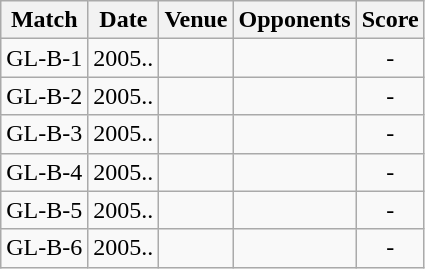<table class="wikitable" style="text-align:center;">
<tr>
<th>Match</th>
<th>Date</th>
<th>Venue</th>
<th>Opponents</th>
<th>Score</th>
</tr>
<tr>
<td>GL-B-1</td>
<td>2005..</td>
<td><a href='#'></a></td>
<td><a href='#'></a></td>
<td>-</td>
</tr>
<tr>
<td>GL-B-2</td>
<td>2005..</td>
<td><a href='#'></a></td>
<td><a href='#'></a></td>
<td>-</td>
</tr>
<tr>
<td>GL-B-3</td>
<td>2005..</td>
<td><a href='#'></a></td>
<td><a href='#'></a></td>
<td>-</td>
</tr>
<tr>
<td>GL-B-4</td>
<td>2005..</td>
<td><a href='#'></a></td>
<td><a href='#'></a></td>
<td>-</td>
</tr>
<tr>
<td>GL-B-5</td>
<td>2005..</td>
<td><a href='#'></a></td>
<td><a href='#'></a></td>
<td>-</td>
</tr>
<tr>
<td>GL-B-6</td>
<td>2005..</td>
<td><a href='#'></a></td>
<td><a href='#'></a></td>
<td>-</td>
</tr>
</table>
